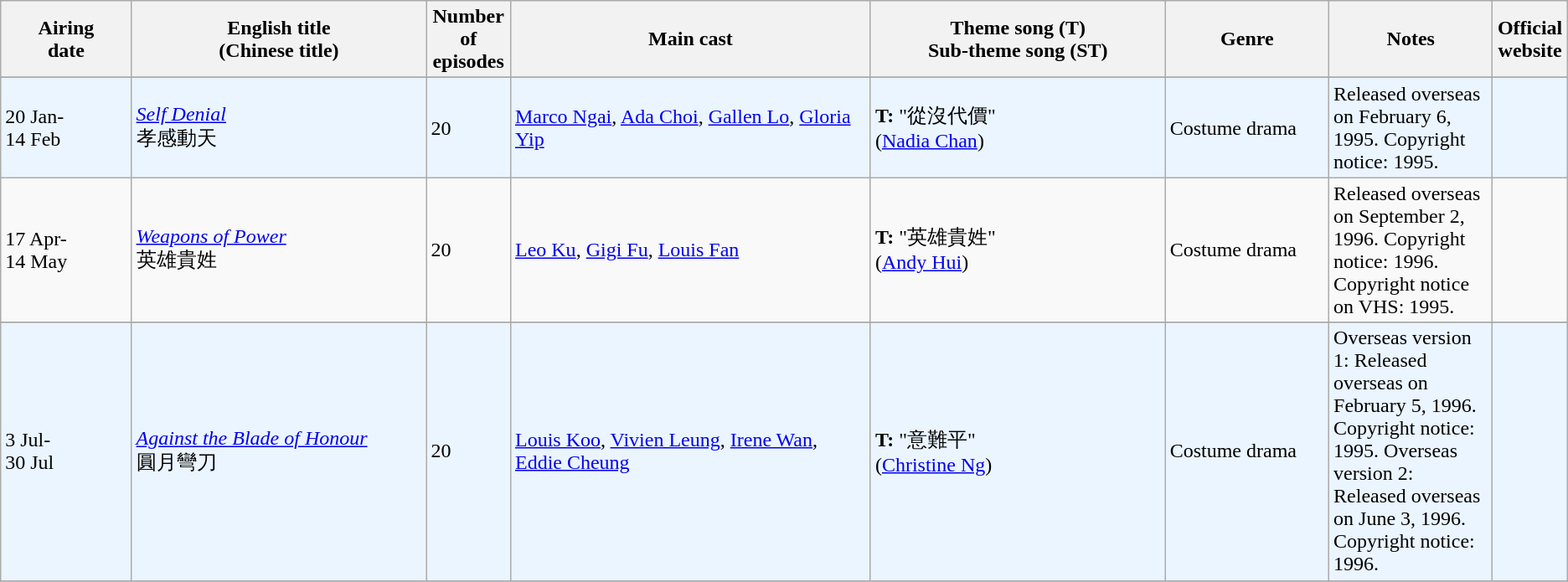<table class="wikitable">
<tr>
<th align=center width=8% bgcolor="silver">Airing<br>date</th>
<th align=center width=18% bgcolor="silver">English title <br> (Chinese title)</th>
<th align=center width=5% bgcolor="silver">Number of episodes</th>
<th align=center width=22% bgcolor="silver">Main cast</th>
<th align=center width=18% bgcolor="silver">Theme song (T) <br>Sub-theme song (ST)</th>
<th align=center width=10% bgcolor="silver">Genre</th>
<th align=center width=10% bgcolor="silver">Notes</th>
<th align=center width=1% bgcolor="silver">Official website</th>
</tr>
<tr>
</tr>
<tr ---- bgcolor="#ebf5ff">
<td>20 Jan- <br> 14 Feb</td>
<td><em><a href='#'>Self Denial</a></em> <br> 孝感動天</td>
<td>20</td>
<td><a href='#'>Marco Ngai</a>, <a href='#'>Ada Choi</a>, <a href='#'>Gallen Lo</a>, <a href='#'>Gloria Yip</a></td>
<td><strong>T:</strong> "從沒代價" <br> (<a href='#'>Nadia Chan</a>)</td>
<td>Costume drama</td>
<td>Released overseas on February 6, 1995. Copyright notice: 1995.</td>
<td></td>
</tr>
<tr>
<td>17 Apr- <br> 14 May</td>
<td><em><a href='#'>Weapons of Power</a></em> <br> 英雄貴姓</td>
<td>20</td>
<td><a href='#'>Leo Ku</a>, <a href='#'>Gigi Fu</a>, <a href='#'>Louis Fan</a></td>
<td><strong>T:</strong> "英雄貴姓" <br> (<a href='#'>Andy Hui</a>)</td>
<td>Costume drama</td>
<td>Released overseas on September 2, 1996. Copyright notice: 1996. Copyright notice on VHS: 1995.</td>
<td></td>
</tr>
<tr>
</tr>
<tr ---- bgcolor="#ebf5ff">
<td>3 Jul- <br> 30 Jul</td>
<td><em><a href='#'>Against the Blade of Honour</a></em> <br> 圓月彎刀</td>
<td>20</td>
<td><a href='#'>Louis Koo</a>, <a href='#'>Vivien Leung</a>, <a href='#'>Irene Wan</a>, <a href='#'>Eddie Cheung</a></td>
<td><strong>T:</strong> "意難平" <br> (<a href='#'>Christine Ng</a>)</td>
<td>Costume drama</td>
<td>Overseas version 1: Released overseas on February 5, 1996. Copyright notice: 1995. Overseas version 2: Released overseas on June 3, 1996. Copyright notice: 1996.</td>
<td></td>
</tr>
<tr>
</tr>
</table>
